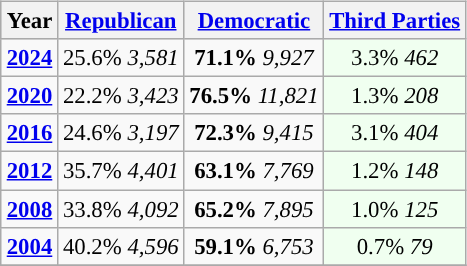<table class="wikitable" style="float:right; font-size:95%;">
<tr bgcolor=lightgrey>
<th>Year</th>
<th><a href='#'>Republican</a></th>
<th><a href='#'>Democratic</a></th>
<th><a href='#'>Third Parties</a></th>
</tr>
<tr>
<td style="text-align:center; "><strong><a href='#'>2024</a></strong></td>
<td style="text-align:center; ">25.6% <em>3,581</em></td>
<td style="text-align:center; "><strong>71.1%</strong>  <em>9,927</em></td>
<td style="text-align:center; background:honeyDew;">3.3% <em>462</em></td>
</tr>
<tr>
<td style="text-align:center; "><strong><a href='#'>2020</a></strong></td>
<td style="text-align:center; ">22.2% <em>3,423</em></td>
<td style="text-align:center; "><strong>76.5%</strong>  <em>11,821</em></td>
<td style="text-align:center; background:honeyDew;">1.3% <em>208</em></td>
</tr>
<tr>
<td style="text-align:center; "><strong><a href='#'>2016</a></strong></td>
<td style="text-align:center; ">24.6% <em>3,197</em></td>
<td style="text-align:center; "><strong>72.3%</strong>  <em>9,415</em></td>
<td style="text-align:center; background:honeyDew;">3.1% <em>404</em></td>
</tr>
<tr>
<td style="text-align:center; "><strong><a href='#'>2012</a></strong></td>
<td style="text-align:center; ">35.7% <em>4,401</em></td>
<td style="text-align:center; "><strong>63.1%</strong>  <em>7,769</em></td>
<td style="text-align:center; background:honeyDew;">1.2% <em>148</em></td>
</tr>
<tr>
<td style="text-align:center; "><strong><a href='#'>2008</a></strong></td>
<td style="text-align:center; ">33.8% <em>4,092</em></td>
<td style="text-align:center; "><strong>65.2%</strong>  <em>7,895</em></td>
<td style="text-align:center; background:honeyDew;">1.0% <em>125</em></td>
</tr>
<tr>
<td style="text-align:center; "><strong><a href='#'>2004</a></strong></td>
<td style="text-align:center; ">40.2% <em>4,596</em></td>
<td style="text-align:center; "><strong>59.1%</strong>  <em>6,753</em></td>
<td style="text-align:center; background:honeyDew;">0.7% <em>79</em></td>
</tr>
<tr>
</tr>
</table>
